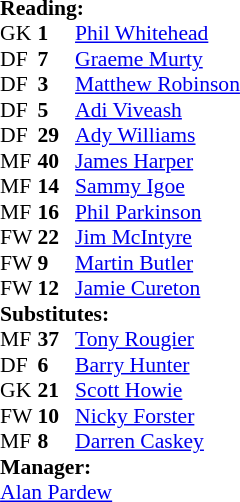<table style="font-size: 90%" cellspacing="0" cellpadding="0" align="center">
<tr>
<td colspan="4"><strong>Reading:</strong></td>
</tr>
<tr>
<th width="25"></th>
<th width="25"></th>
</tr>
<tr>
<td>GK</td>
<td><strong>1</strong></td>
<td> <a href='#'>Phil Whitehead</a></td>
</tr>
<tr>
<td>DF</td>
<td><strong>7</strong></td>
<td> <a href='#'>Graeme Murty</a></td>
</tr>
<tr>
<td>DF</td>
<td><strong>3</strong></td>
<td> <a href='#'>Matthew Robinson</a></td>
<td></td>
<td></td>
</tr>
<tr>
<td>DF</td>
<td><strong>5</strong></td>
<td> <a href='#'>Adi Viveash</a> </td>
</tr>
<tr>
<td>DF</td>
<td><strong>29</strong></td>
<td> <a href='#'>Ady Williams</a></td>
<td></td>
<td></td>
</tr>
<tr>
<td>MF</td>
<td><strong>40</strong></td>
<td> <a href='#'>James Harper</a></td>
</tr>
<tr>
<td>MF</td>
<td><strong>14</strong></td>
<td> <a href='#'>Sammy Igoe</a></td>
<td></td>
<td></td>
</tr>
<tr>
<td>MF</td>
<td><strong>16</strong></td>
<td> <a href='#'>Phil Parkinson</a> </td>
</tr>
<tr>
<td>FW</td>
<td><strong>22</strong></td>
<td> <a href='#'>Jim McIntyre</a></td>
<td></td>
<td></td>
</tr>
<tr>
<td>FW</td>
<td><strong>9</strong></td>
<td> <a href='#'>Martin Butler</a></td>
</tr>
<tr>
<td>FW</td>
<td><strong>12</strong></td>
<td> <a href='#'>Jamie Cureton</a></td>
</tr>
<tr>
<td colspan=4><strong>Substitutes:</strong></td>
</tr>
<tr>
<td>MF</td>
<td><strong>37</strong></td>
<td> <a href='#'>Tony Rougier</a></td>
<td></td>
<td></td>
</tr>
<tr>
<td>DF</td>
<td><strong>6</strong></td>
<td> <a href='#'>Barry Hunter</a></td>
<td></td>
<td></td>
</tr>
<tr>
<td>GK</td>
<td><strong>21</strong></td>
<td> <a href='#'>Scott Howie</a></td>
</tr>
<tr>
<td>FW</td>
<td><strong>10</strong></td>
<td> <a href='#'>Nicky Forster</a></td>
<td></td>
<td></td>
</tr>
<tr>
<td>MF</td>
<td><strong>8</strong></td>
<td> <a href='#'>Darren Caskey</a></td>
</tr>
<tr>
<td colspan=4><strong>Manager:</strong></td>
</tr>
<tr>
<td colspan="4"> <a href='#'>Alan Pardew</a></td>
</tr>
</table>
